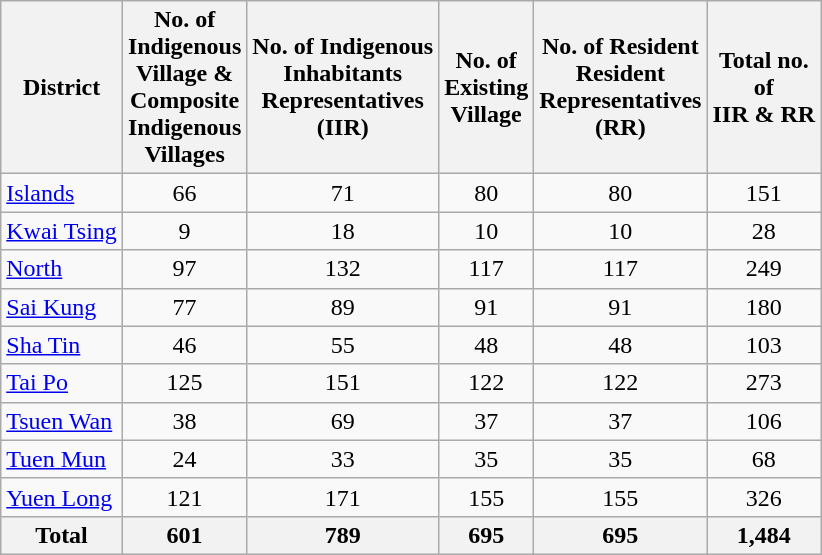<table class="wikitable" style="text-align:center;font-size:100%">
<tr>
<th>District</th>
<th>No. of<br>Indigenous<br>Village &<br>Composite<br>Indigenous<br>Villages</th>
<th>No. of Indigenous<br>Inhabitants<br>Representatives<br>(IIR)</th>
<th>No. of <br>Existing<br>Village</th>
<th>No. of Resident<br>Resident<br>Representatives<br>(RR)</th>
<th>Total no.<br>of<br>IIR & RR</th>
</tr>
<tr>
<td align=left><a href='#'>Islands</a></td>
<td>66</td>
<td>71</td>
<td>80</td>
<td>80</td>
<td>151</td>
</tr>
<tr>
<td align=left><a href='#'>Kwai Tsing</a></td>
<td>9</td>
<td>18</td>
<td>10</td>
<td>10</td>
<td>28</td>
</tr>
<tr>
<td align=left><a href='#'>North</a></td>
<td>97</td>
<td>132</td>
<td>117</td>
<td>117</td>
<td>249</td>
</tr>
<tr>
<td align=left><a href='#'>Sai Kung</a></td>
<td>77</td>
<td>89</td>
<td>91</td>
<td>91</td>
<td>180</td>
</tr>
<tr>
<td align=left><a href='#'>Sha Tin</a></td>
<td>46</td>
<td>55</td>
<td>48</td>
<td>48</td>
<td>103</td>
</tr>
<tr>
<td align=left><a href='#'>Tai Po</a></td>
<td>125</td>
<td>151</td>
<td>122</td>
<td>122</td>
<td>273</td>
</tr>
<tr>
<td align=left><a href='#'>Tsuen Wan</a></td>
<td>38</td>
<td>69</td>
<td>37</td>
<td>37</td>
<td>106</td>
</tr>
<tr>
<td align=left><a href='#'>Tuen Mun</a></td>
<td>24</td>
<td>33</td>
<td>35</td>
<td>35</td>
<td>68</td>
</tr>
<tr>
<td align=left><a href='#'>Yuen Long</a></td>
<td>121</td>
<td>171</td>
<td>155</td>
<td>155</td>
<td>326</td>
</tr>
<tr>
<th>Total</th>
<th>601</th>
<th>789</th>
<th>695</th>
<th>695</th>
<th>1,484</th>
</tr>
</table>
